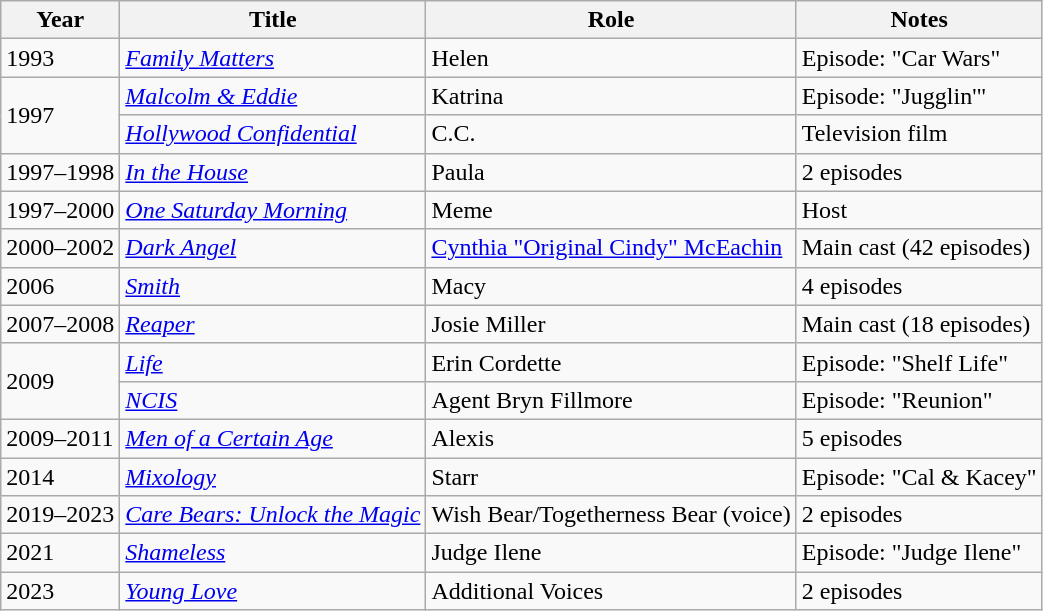<table class="wikitable plainrowheaders sortable" style="margin-right: 0;">
<tr>
<th>Year</th>
<th>Title</th>
<th>Role</th>
<th>Notes</th>
</tr>
<tr>
<td>1993</td>
<td><em><a href='#'>Family Matters</a></em></td>
<td>Helen</td>
<td>Episode: "Car Wars"</td>
</tr>
<tr>
<td rowspan="2">1997</td>
<td><em><a href='#'>Malcolm & Eddie</a></em></td>
<td>Katrina</td>
<td>Episode: "Jugglin'"</td>
</tr>
<tr>
<td><em><a href='#'>Hollywood Confidential</a></em></td>
<td>C.C.</td>
<td>Television film</td>
</tr>
<tr>
<td>1997–1998</td>
<td><em><a href='#'>In the House</a></em></td>
<td>Paula</td>
<td>2 episodes</td>
</tr>
<tr>
<td>1997–2000</td>
<td><em><a href='#'>One Saturday Morning</a></em></td>
<td>Meme</td>
<td>Host</td>
</tr>
<tr>
<td>2000–2002</td>
<td><em><a href='#'>Dark Angel</a></em></td>
<td><a href='#'>Cynthia "Original Cindy" McEachin</a></td>
<td>Main cast (42 episodes)</td>
</tr>
<tr>
<td>2006</td>
<td><em><a href='#'>Smith</a></em></td>
<td>Macy</td>
<td>4 episodes</td>
</tr>
<tr>
<td>2007–2008</td>
<td><em><a href='#'>Reaper</a></em></td>
<td>Josie Miller</td>
<td>Main cast (18 episodes)</td>
</tr>
<tr>
<td rowspan="2">2009</td>
<td><em><a href='#'>Life</a></em></td>
<td>Erin Cordette</td>
<td>Episode: "Shelf Life"</td>
</tr>
<tr>
<td><em><a href='#'>NCIS</a></em></td>
<td>Agent Bryn Fillmore</td>
<td>Episode: "Reunion"</td>
</tr>
<tr>
<td>2009–2011</td>
<td><em><a href='#'>Men of a Certain Age</a></em></td>
<td>Alexis</td>
<td>5 episodes</td>
</tr>
<tr>
<td>2014</td>
<td><em><a href='#'>Mixology</a></em></td>
<td>Starr</td>
<td>Episode: "Cal & Kacey"</td>
</tr>
<tr>
<td>2019–2023</td>
<td><em><a href='#'>Care Bears: Unlock the Magic</a></em></td>
<td>Wish Bear/Togetherness Bear (voice)</td>
<td>2 episodes</td>
</tr>
<tr>
<td>2021</td>
<td><em><a href='#'>Shameless</a></em></td>
<td>Judge Ilene</td>
<td>Episode: "Judge Ilene"</td>
</tr>
<tr>
<td>2023</td>
<td><em><a href='#'>Young Love</a></em></td>
<td>Additional Voices</td>
<td>2 episodes</td>
</tr>
</table>
